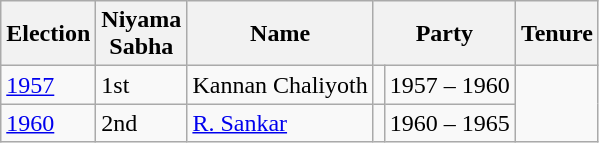<table class="wikitable sortable">
<tr>
<th>Election</th>
<th>Niyama<br>Sabha</th>
<th>Name</th>
<th colspan=2>Party</th>
<th>Tenure</th>
</tr>
<tr>
<td><a href='#'>1957</a></td>
<td>1st</td>
<td>Kannan Chaliyoth</td>
<td></td>
<td>1957 – 1960</td>
</tr>
<tr>
<td><a href='#'>1960</a></td>
<td>2nd</td>
<td><a href='#'>R. Sankar</a></td>
<td></td>
<td>1960 – 1965</td>
</tr>
</table>
